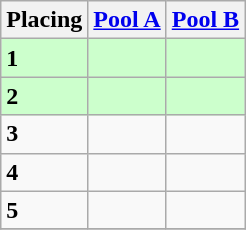<table class=wikitable style="border:1px solid #AAAAAA;">
<tr>
<th>Placing</th>
<th><a href='#'>Pool A</a></th>
<th><a href='#'>Pool B</a></th>
</tr>
<tr style="background: #ccffcc;">
<td><strong>1</strong></td>
<td></td>
<td></td>
</tr>
<tr style="background: #ccffcc;">
<td><strong>2</strong></td>
<td></td>
<td></td>
</tr>
<tr>
<td><strong>3</strong></td>
<td></td>
<td></td>
</tr>
<tr>
<td><strong>4</strong></td>
<td></td>
<td></td>
</tr>
<tr>
<td><strong>5</strong></td>
<td> </td>
<td></td>
</tr>
<tr>
</tr>
</table>
